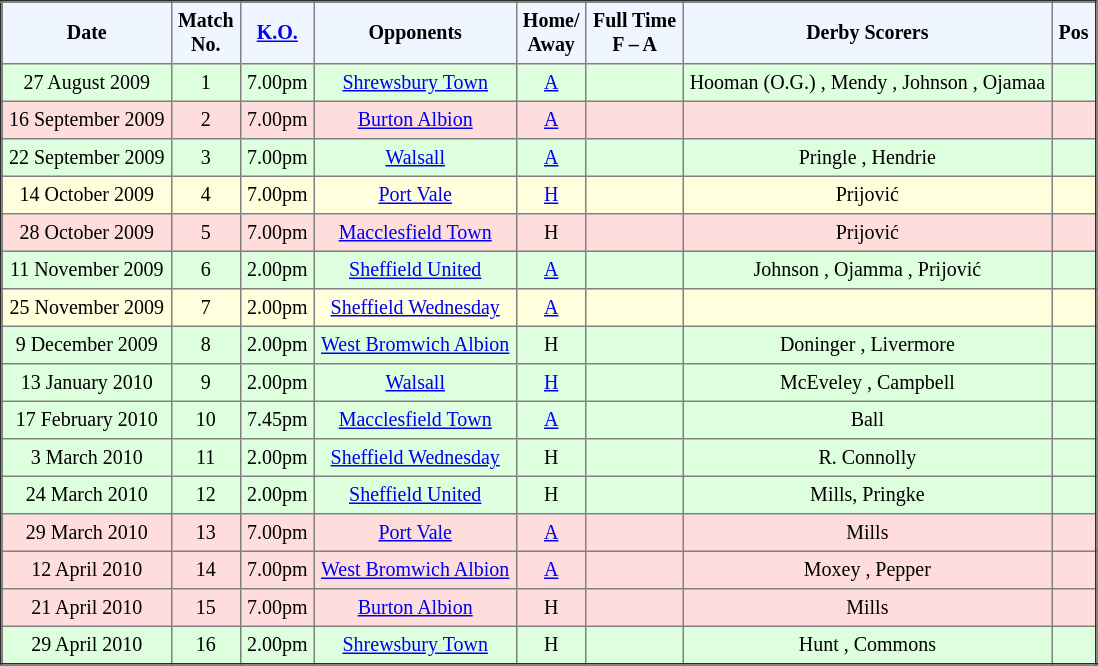<table border="2" cellpadding="4" style="border-collapse:collapse; text-align:center; font-size:smaller;">
<tr style="background:#f0f6ff;">
<th><strong>Date</strong></th>
<th><strong>Match<br>No.</strong></th>
<th><strong><a href='#'>K.O.</a></strong></th>
<th><strong>Opponents</strong></th>
<th><strong>Home/<br>Away</strong></th>
<th><strong>Full Time<br>F – A</strong></th>
<th><strong>Derby Scorers</strong></th>
<th><strong>Pos</strong></th>
</tr>
<tr bgcolor="ddffdd">
<td>27 August 2009</td>
<td>1</td>
<td>7.00pm</td>
<td><a href='#'>Shrewsbury Town</a></td>
<td><a href='#'>A</a></td>
<td></td>
<td>Hooman (O.G.) , Mendy , Johnson , Ojamaa </td>
<td></td>
</tr>
<tr bgcolor="ffdddd">
<td>16 September 2009</td>
<td>2</td>
<td>7.00pm</td>
<td><a href='#'>Burton Albion</a></td>
<td><a href='#'>A</a></td>
<td></td>
<td></td>
<td></td>
</tr>
<tr bgcolor="ddffdd">
<td>22 September 2009</td>
<td>3</td>
<td>7.00pm</td>
<td><a href='#'>Walsall</a></td>
<td><a href='#'>A</a></td>
<td></td>
<td>Pringle , Hendrie </td>
<td></td>
</tr>
<tr bgcolor="#ffffdd">
<td>14 October 2009</td>
<td>4</td>
<td>7.00pm</td>
<td><a href='#'>Port Vale</a></td>
<td><a href='#'>H</a></td>
<td></td>
<td>Prijović  </td>
<td></td>
</tr>
<tr bgcolor="ffdddd">
<td>28 October 2009</td>
<td>5</td>
<td>7.00pm</td>
<td><a href='#'>Macclesfield Town</a></td>
<td>H</td>
<td></td>
<td>Prijović  </td>
<td></td>
</tr>
<tr bgcolor="ddffdd">
<td>11 November 2009</td>
<td>6</td>
<td>2.00pm</td>
<td><a href='#'>Sheffield United</a></td>
<td><a href='#'>A</a></td>
<td></td>
<td>Johnson  , Ojamma , Prijović </td>
<td></td>
</tr>
<tr bgcolor="#ffffdd">
<td>25 November 2009</td>
<td>7</td>
<td>2.00pm</td>
<td><a href='#'>Sheffield Wednesday</a></td>
<td><a href='#'>A</a></td>
<td></td>
<td></td>
<td></td>
</tr>
<tr bgcolor="ddffdd">
<td>9 December 2009</td>
<td>8</td>
<td>2.00pm</td>
<td><a href='#'>West Bromwich Albion</a></td>
<td>H</td>
<td></td>
<td>Doninger , Livermore </td>
<td></td>
</tr>
<tr bgcolor="ddffdd">
<td>13 January 2010</td>
<td>9</td>
<td>2.00pm</td>
<td><a href='#'>Walsall</a></td>
<td><a href='#'>H</a></td>
<td></td>
<td>McEveley , Campbell </td>
<td></td>
</tr>
<tr bgcolor="ddffdd">
<td>17 February 2010</td>
<td>10</td>
<td>7.45pm</td>
<td><a href='#'>Macclesfield Town</a></td>
<td><a href='#'>A</a></td>
<td></td>
<td>Ball </td>
<td></td>
</tr>
<tr bgcolor="ddffdd">
<td>3 March 2010</td>
<td>11</td>
<td>2.00pm</td>
<td><a href='#'>Sheffield Wednesday</a></td>
<td>H</td>
<td></td>
<td>R. Connolly </td>
<td></td>
</tr>
<tr bgcolor="ddffdd">
<td>24 March 2010</td>
<td>12</td>
<td>2.00pm</td>
<td><a href='#'>Sheffield United</a></td>
<td>H</td>
<td></td>
<td>Mills, Pringke</td>
<td></td>
</tr>
<tr bgcolor="ffdddd">
<td>29 March 2010</td>
<td>13</td>
<td>7.00pm</td>
<td><a href='#'>Port Vale</a></td>
<td><a href='#'>A</a></td>
<td></td>
<td>Mills</td>
<td></td>
</tr>
<tr bgcolor="ffdddd">
<td>12 April 2010</td>
<td>14</td>
<td>7.00pm</td>
<td><a href='#'>West Bromwich Albion</a></td>
<td><a href='#'>A</a></td>
<td></td>
<td>Moxey , Pepper </td>
<td></td>
</tr>
<tr bgcolor="ffdddd">
<td>21 April 2010</td>
<td>15</td>
<td>7.00pm</td>
<td><a href='#'>Burton Albion</a></td>
<td>H</td>
<td></td>
<td>Mills </td>
<td></td>
</tr>
<tr bgcolor="ddffdd">
<td>29 April 2010</td>
<td>16</td>
<td>2.00pm</td>
<td><a href='#'>Shrewsbury Town</a></td>
<td>H</td>
<td></td>
<td>Hunt , Commons </td>
<td></td>
</tr>
</table>
